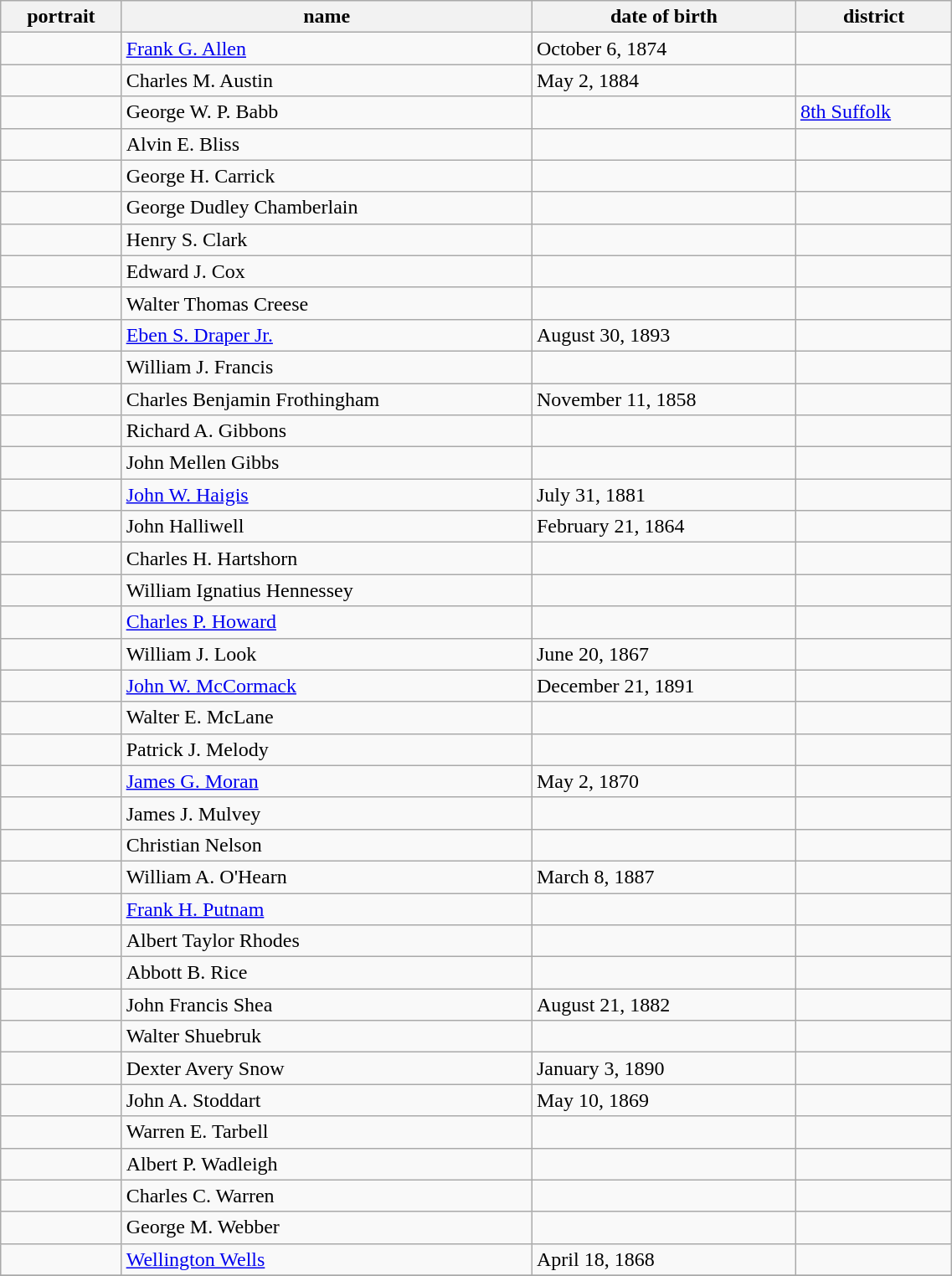<table class='wikitable sortable' style="width:60%">
<tr>
<th>portrait</th>
<th>name </th>
<th data-sort-type=date>date of birth </th>
<th>district </th>
</tr>
<tr>
<td></td>
<td><a href='#'>Frank G. Allen</a></td>
<td>October 6, 1874</td>
<td></td>
</tr>
<tr>
<td></td>
<td>Charles M. Austin</td>
<td>May 2, 1884</td>
<td></td>
</tr>
<tr>
<td></td>
<td>George W. P. Babb</td>
<td></td>
<td><a href='#'>8th Suffolk</a></td>
</tr>
<tr>
<td></td>
<td>Alvin E. Bliss</td>
<td></td>
<td></td>
</tr>
<tr>
<td></td>
<td>George H. Carrick</td>
<td></td>
<td></td>
</tr>
<tr>
<td></td>
<td>George Dudley Chamberlain</td>
<td></td>
<td></td>
</tr>
<tr>
<td></td>
<td>Henry S. Clark</td>
<td></td>
<td></td>
</tr>
<tr>
<td></td>
<td>Edward J. Cox</td>
<td></td>
<td></td>
</tr>
<tr>
<td></td>
<td>Walter Thomas Creese</td>
<td></td>
<td></td>
</tr>
<tr>
<td></td>
<td><a href='#'>Eben S. Draper Jr.</a></td>
<td>August 30, 1893</td>
<td></td>
</tr>
<tr>
<td></td>
<td>William J. Francis</td>
<td></td>
<td></td>
</tr>
<tr>
<td></td>
<td>Charles Benjamin Frothingham</td>
<td>November 11, 1858</td>
<td></td>
</tr>
<tr>
<td></td>
<td>Richard A. Gibbons</td>
<td></td>
<td></td>
</tr>
<tr>
<td></td>
<td>John Mellen Gibbs</td>
<td></td>
<td></td>
</tr>
<tr>
<td></td>
<td><a href='#'>John W. Haigis</a></td>
<td>July 31, 1881</td>
<td></td>
</tr>
<tr>
<td></td>
<td>John Halliwell</td>
<td>February 21, 1864</td>
<td></td>
</tr>
<tr>
<td></td>
<td>Charles H. Hartshorn</td>
<td></td>
<td></td>
</tr>
<tr>
<td></td>
<td>William Ignatius Hennessey</td>
<td></td>
<td></td>
</tr>
<tr>
<td></td>
<td><a href='#'>Charles P. Howard</a></td>
<td></td>
<td></td>
</tr>
<tr>
<td></td>
<td>William J. Look</td>
<td>June 20, 1867</td>
<td></td>
</tr>
<tr>
<td></td>
<td><a href='#'>John W. McCormack</a></td>
<td>December 21, 1891</td>
<td></td>
</tr>
<tr>
<td></td>
<td>Walter E. McLane</td>
<td></td>
<td></td>
</tr>
<tr>
<td></td>
<td>Patrick J. Melody</td>
<td></td>
<td></td>
</tr>
<tr>
<td></td>
<td><a href='#'>James G. Moran</a></td>
<td>May 2, 1870</td>
<td></td>
</tr>
<tr>
<td></td>
<td>James J. Mulvey</td>
<td></td>
<td></td>
</tr>
<tr>
<td></td>
<td>Christian Nelson</td>
<td></td>
<td></td>
</tr>
<tr>
<td></td>
<td>William A. O'Hearn</td>
<td>March 8, 1887</td>
<td></td>
</tr>
<tr>
<td></td>
<td><a href='#'>Frank H. Putnam</a></td>
<td></td>
<td></td>
</tr>
<tr>
<td></td>
<td>Albert Taylor Rhodes</td>
<td></td>
<td></td>
</tr>
<tr>
<td></td>
<td>Abbott B. Rice</td>
<td></td>
<td></td>
</tr>
<tr>
<td></td>
<td>John Francis Shea</td>
<td>August 21, 1882</td>
<td></td>
</tr>
<tr>
<td></td>
<td>Walter Shuebruk</td>
<td></td>
<td></td>
</tr>
<tr>
<td></td>
<td>Dexter Avery Snow</td>
<td>January 3, 1890</td>
<td></td>
</tr>
<tr>
<td></td>
<td>John A. Stoddart</td>
<td>May 10, 1869</td>
<td></td>
</tr>
<tr>
<td></td>
<td>Warren E. Tarbell</td>
<td></td>
<td></td>
</tr>
<tr>
<td></td>
<td>Albert P. Wadleigh</td>
<td></td>
<td></td>
</tr>
<tr>
<td></td>
<td>Charles C. Warren</td>
<td></td>
<td></td>
</tr>
<tr>
<td></td>
<td>George M. Webber</td>
<td></td>
<td></td>
</tr>
<tr>
<td></td>
<td><a href='#'>Wellington Wells</a></td>
<td>April 18, 1868</td>
<td></td>
</tr>
<tr>
</tr>
</table>
